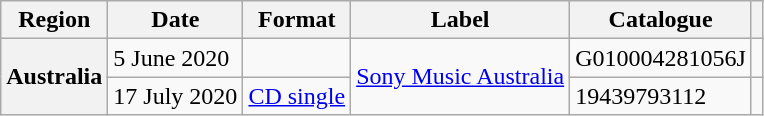<table class="wikitable plainrowheaders">
<tr>
<th>Region</th>
<th>Date</th>
<th>Format</th>
<th>Label</th>
<th>Catalogue</th>
<th></th>
</tr>
<tr>
<th scope="row" rowspan="2">Australia</th>
<td>5 June 2020</td>
<td></td>
<td rowspan="2"><a href='#'>Sony Music Australia</a></td>
<td>G010004281056J</td>
<td></td>
</tr>
<tr>
<td>17 July 2020</td>
<td><a href='#'>CD single</a></td>
<td>19439793112</td>
<td></td>
</tr>
</table>
